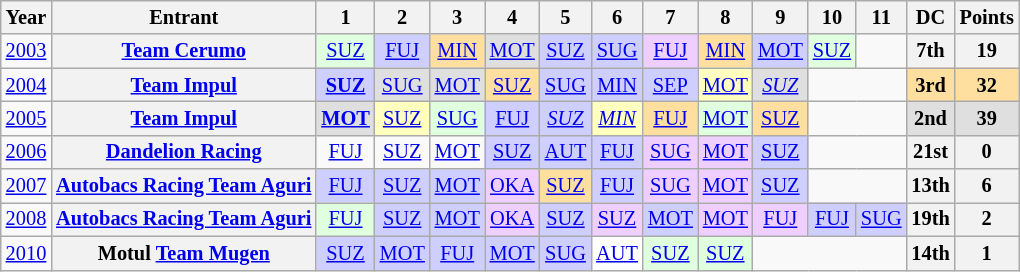<table class="wikitable" style="text-align:center; font-size:85%">
<tr>
<th>Year</th>
<th>Entrant</th>
<th>1</th>
<th>2</th>
<th>3</th>
<th>4</th>
<th>5</th>
<th>6</th>
<th>7</th>
<th>8</th>
<th>9</th>
<th>10</th>
<th>11</th>
<th>DC</th>
<th>Points</th>
</tr>
<tr>
<td><a href='#'>2003</a></td>
<th nowrap><a href='#'>Team Cerumo</a></th>
<td style="background:#DFFFDF;"><a href='#'>SUZ</a><br></td>
<td style="background:#CFCFFF;"><a href='#'>FUJ</a><br></td>
<td style="background:#FFDF9F;"><a href='#'>MIN</a><br></td>
<td style="background:#DFDFDF;"><a href='#'>MOT</a><br></td>
<td style="background:#CFCFFF;"><a href='#'>SUZ</a><br></td>
<td style="background:#CFCFFF;"><a href='#'>SUG</a><br></td>
<td style="background:#EFCFFF;"><a href='#'>FUJ</a><br></td>
<td style="background:#FFDF9F;"><a href='#'>MIN</a><br></td>
<td style="background:#CFCFFF;"><a href='#'>MOT</a><br></td>
<td style="background:#DFFFDF;"><a href='#'>SUZ</a><br></td>
<td></td>
<th>7th</th>
<th>19</th>
</tr>
<tr>
<td><a href='#'>2004</a></td>
<th nowrap><a href='#'>Team Impul</a></th>
<td style="background:#CFCFFF;"><strong><a href='#'>SUZ</a></strong><br></td>
<td style="background:#DFDFDF;"><a href='#'>SUG</a><br></td>
<td style="background:#DFDFDF;"><a href='#'>MOT</a><br></td>
<td style="background:#FFDF9F;"><a href='#'>SUZ</a><br></td>
<td style="background:#CFCFFF;"><a href='#'>SUG</a><br></td>
<td style="background:#CFCFFF;"><a href='#'>MIN</a><br></td>
<td style="background:#CFCFFF;"><a href='#'>SEP</a><br></td>
<td style="background:#FFFFBF;"><a href='#'>MOT</a><br></td>
<td style="background:#DFDFDF;"><em><a href='#'>SUZ</a></em><br></td>
<td colspan=2></td>
<td style="background:#FFDF9F;"><strong>3rd</strong></td>
<td style="background:#FFDF9F;"><strong>32</strong></td>
</tr>
<tr>
<td><a href='#'>2005</a></td>
<th nowrap><a href='#'>Team Impul</a></th>
<td style="background:#DFDFDF;"><strong><a href='#'>MOT</a></strong><br></td>
<td style="background:#FFFFBF;"><a href='#'>SUZ</a><br></td>
<td style="background:#DFFFDF;"><a href='#'>SUG</a><br></td>
<td style="background:#CFCFFF;"><a href='#'>FUJ</a><br></td>
<td style="background:#CFCFFF;"><em><a href='#'>SUZ</a></em><br></td>
<td style="background:#FFFFBF;"><em><a href='#'>MIN</a></em><br></td>
<td style="background:#FFDF9F;"><a href='#'>FUJ</a><br></td>
<td style="background:#DFFFDF;"><a href='#'>MOT</a><br></td>
<td style="background:#FFDF9F;"><a href='#'>SUZ</a><br></td>
<td colspan=2></td>
<td style="background:#DFDFDF;"><strong>2nd</strong></td>
<td style="background:#DFDFDF;"><strong>39</strong></td>
</tr>
<tr>
<td><a href='#'>2006</a></td>
<th nowrap><a href='#'>Dandelion Racing</a></th>
<td><a href='#'>FUJ</a></td>
<td><a href='#'>SUZ</a></td>
<td><a href='#'>MOT</a></td>
<td style="background:#CFCFFF;"><a href='#'>SUZ</a><br></td>
<td style="background:#CFCFFF;"><a href='#'>AUT</a><br></td>
<td style="background:#CFCFFF;"><a href='#'>FUJ</a><br></td>
<td style="background:#EFCFFF;"><a href='#'>SUG</a><br></td>
<td style="background:#EFCFFF;"><a href='#'>MOT</a><br></td>
<td style="background:#CFCFFF;"><a href='#'>SUZ</a><br></td>
<td colspan=2></td>
<th>21st</th>
<th>0</th>
</tr>
<tr>
<td><a href='#'>2007</a></td>
<th nowrap><a href='#'>Autobacs Racing Team Aguri</a></th>
<td style="background:#CFCFFF;"><a href='#'>FUJ</a><br></td>
<td style="background:#CFCFFF;"><a href='#'>SUZ</a><br></td>
<td style="background:#CFCFFF;"><a href='#'>MOT</a><br></td>
<td style="background:#EFCFFF;"><a href='#'>OKA</a><br></td>
<td style="background:#FFDF9F;"><a href='#'>SUZ</a><br></td>
<td style="background:#CFCFFF;"><a href='#'>FUJ</a><br></td>
<td style="background:#EFCFFF;"><a href='#'>SUG</a><br></td>
<td style="background:#EFCFFF;"><a href='#'>MOT</a><br></td>
<td style="background:#CFCFFF;"><a href='#'>SUZ</a><br></td>
<td colspan=2></td>
<th>13th</th>
<th>6</th>
</tr>
<tr>
<td><a href='#'>2008</a></td>
<th nowrap><a href='#'>Autobacs Racing Team Aguri</a></th>
<td style="background:#DFFFDF;"><a href='#'>FUJ</a><br></td>
<td style="background:#CFCFFF;"><a href='#'>SUZ</a><br></td>
<td style="background:#CFCFFF;"><a href='#'>MOT</a><br></td>
<td style="background:#EFCFFF;"><a href='#'>OKA</a><br></td>
<td style="background:#CFCFFF;"><a href='#'>SUZ</a><br></td>
<td style="background:#EFCFFF;"><a href='#'>SUZ</a><br></td>
<td style="background:#CFCFFF;"><a href='#'>MOT</a><br></td>
<td style="background:#EFCFFF;"><a href='#'>MOT</a><br></td>
<td style="background:#EFCFFF;"><a href='#'>FUJ</a><br></td>
<td style="background:#CFCFFF;"><a href='#'>FUJ</a><br></td>
<td style="background:#CFCFFF;"><a href='#'>SUG</a><br></td>
<th>19th</th>
<th>2</th>
</tr>
<tr>
<td><a href='#'>2010</a></td>
<th nowrap>Motul <a href='#'>Team Mugen</a></th>
<td style="background:#CFCFFF;"><a href='#'>SUZ</a><br></td>
<td style="background:#CFCFFF;"><a href='#'>MOT</a><br></td>
<td style="background:#CFCFFF;"><a href='#'>FUJ</a><br></td>
<td style="background:#CFCFFF;"><a href='#'>MOT</a><br></td>
<td style="background:#CFCFFF;"><a href='#'>SUG</a><br></td>
<td style="background:#FFFFFF;"><a href='#'>AUT</a><br></td>
<td style="background:#DFFFDF;"><a href='#'>SUZ</a><br></td>
<td style="background:#DFFFDF;"><a href='#'>SUZ</a><br></td>
<td colspan=3></td>
<th>14th</th>
<th>1</th>
</tr>
</table>
